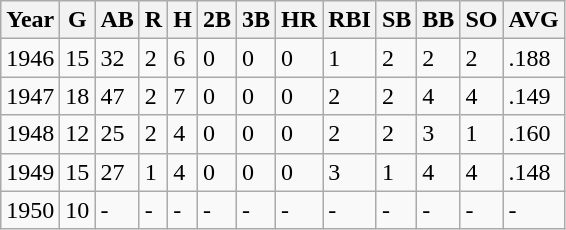<table class="wikitable">
<tr>
<th><strong>Year</strong></th>
<th><strong>G</strong></th>
<th><strong>AB</strong></th>
<th><strong>R</strong></th>
<th><strong>H</strong></th>
<th><strong>2B</strong></th>
<th><strong>3B</strong></th>
<th><strong>HR</strong></th>
<th><strong>RBI</strong></th>
<th><strong>SB</strong></th>
<th><strong>BB</strong></th>
<th><strong>SO</strong></th>
<th><strong>AVG</strong></th>
</tr>
<tr>
<td>1946</td>
<td>15</td>
<td>32</td>
<td>2</td>
<td>6</td>
<td>0</td>
<td>0</td>
<td>0</td>
<td>1</td>
<td>2</td>
<td>2</td>
<td>2</td>
<td>.188</td>
</tr>
<tr>
<td>1947</td>
<td>18</td>
<td>47</td>
<td>2</td>
<td>7</td>
<td>0</td>
<td>0</td>
<td>0</td>
<td>2</td>
<td>2</td>
<td>4</td>
<td>4</td>
<td>.149</td>
</tr>
<tr>
<td>1948</td>
<td>12</td>
<td>25</td>
<td>2</td>
<td>4</td>
<td>0</td>
<td>0</td>
<td>0</td>
<td>2</td>
<td>2</td>
<td>3</td>
<td>1</td>
<td>.160</td>
</tr>
<tr>
<td>1949</td>
<td>15</td>
<td>27</td>
<td>1</td>
<td>4</td>
<td>0</td>
<td>0</td>
<td>0</td>
<td>3</td>
<td>1</td>
<td>4</td>
<td>4</td>
<td>.148</td>
</tr>
<tr>
<td>1950</td>
<td>10</td>
<td>-</td>
<td>-</td>
<td>-</td>
<td>-</td>
<td>-</td>
<td>-</td>
<td>-</td>
<td>-</td>
<td>-</td>
<td>-</td>
<td>-</td>
</tr>
</table>
